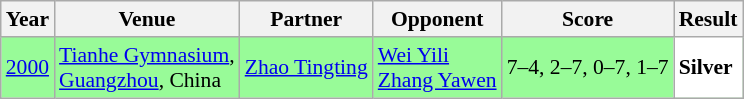<table class="sortable wikitable" style="font-size: 90%;">
<tr>
<th>Year</th>
<th>Venue</th>
<th>Partner</th>
<th>Opponent</th>
<th>Score</th>
<th>Result</th>
</tr>
<tr style="background:#98FB98">
<td align="center"><a href='#'>2000</a></td>
<td align="left"><a href='#'>Tianhe Gymnasium</a>,<br><a href='#'>Guangzhou</a>, China</td>
<td align="left"> <a href='#'>Zhao Tingting</a></td>
<td align="left"> <a href='#'>Wei Yili</a><br> <a href='#'>Zhang Yawen</a></td>
<td align="left">7–4, 2–7, 0–7, 1–7</td>
<td style="text-align:left; background:white"> <strong>Silver</strong></td>
</tr>
</table>
